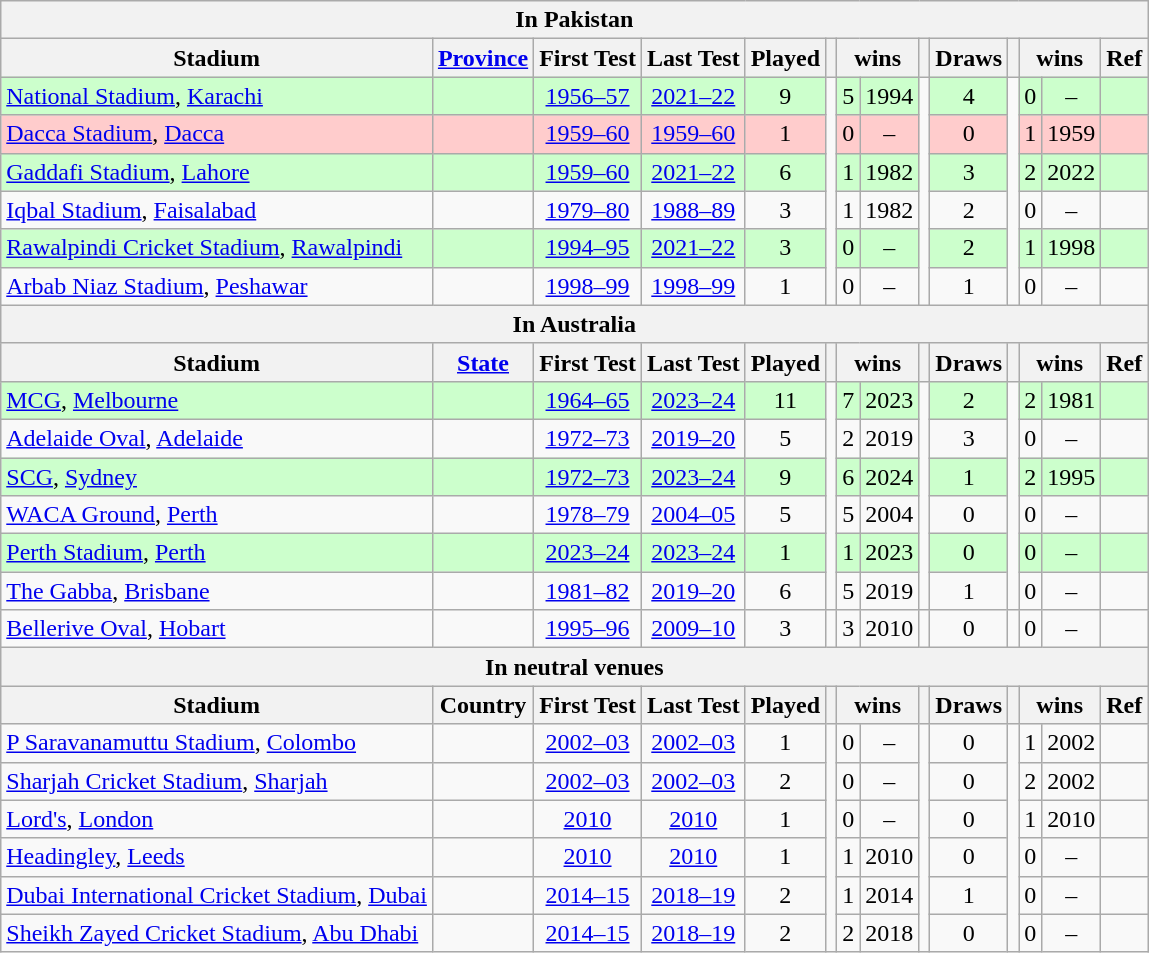<table class=wikitable style="text-align:center">
<tr>
<th colspan=14>In Pakistan</th>
</tr>
<tr>
<th>Stadium</th>
<th><a href='#'>Province</a></th>
<th>First Test</th>
<th>Last Test</th>
<th>Played</th>
<th></th>
<th colspan=2> wins</th>
<th></th>
<th>Draws</th>
<th></th>
<th colspan=2> wins</th>
<th>Ref</th>
</tr>
<tr>
<td bgcolor=#CFC align=left><a href='#'>National Stadium</a>, <a href='#'>Karachi</a></td>
<td bgcolor=#CFC align=left></td>
<td bgcolor=#CFC><a href='#'>1956–57</a></td>
<td bgcolor=#CFC><a href='#'>2021–22</a></td>
<td bgcolor=#CFC>9</td>
<td rowspan=6></td>
<td bgcolor=#CFC>5</td>
<td bgcolor=#CFC>1994</td>
<td rowspan=6></td>
<td bgcolor=#CFC>4</td>
<td rowspan=6></td>
<td bgcolor=#CFC>0</td>
<td bgcolor=#CFC>–</td>
<td bgcolor=#CFC></td>
</tr>
<tr>
<td bgcolor=#FFCCCC align=left><a href='#'>Dacca Stadium</a>, <a href='#'>Dacca</a></td>
<td bgcolor=#FFCCCC align=left></td>
<td bgcolor=#FFCCCC><a href='#'>1959–60</a></td>
<td bgcolor=#FFCCCC><a href='#'>1959–60</a></td>
<td bgcolor=#FFCCCC>1</td>
<td bgcolor=#FFCCCC>0</td>
<td bgcolor=#FFCCCC>–</td>
<td bgcolor=#FFCCCC>0</td>
<td bgcolor=#FFCCCC>1</td>
<td bgcolor=#FFCCCC>1959</td>
<td bgcolor=#FFCCCC></td>
</tr>
<tr>
<td bgcolor=#CFC align=left><a href='#'>Gaddafi Stadium</a>, <a href='#'>Lahore</a></td>
<td bgcolor=#CFC align=left></td>
<td bgcolor=#CFC><a href='#'>1959–60</a></td>
<td bgcolor=#CFC><a href='#'>2021–22</a></td>
<td bgcolor=#CFC>6</td>
<td bgcolor=#CFC>1</td>
<td bgcolor=#CFC>1982</td>
<td bgcolor=#CFC>3</td>
<td bgcolor=#CFC>2</td>
<td bgcolor=#CFC>2022</td>
<td bgcolor=#CFC></td>
</tr>
<tr>
<td align=left><a href='#'>Iqbal Stadium</a>, <a href='#'>Faisalabad</a></td>
<td align=left></td>
<td><a href='#'>1979–80</a></td>
<td><a href='#'>1988–89</a></td>
<td>3</td>
<td>1</td>
<td>1982</td>
<td>2</td>
<td>0</td>
<td>–</td>
<td></td>
</tr>
<tr>
<td bgcolor=#CFC align=left><a href='#'>Rawalpindi Cricket Stadium</a>, <a href='#'>Rawalpindi</a></td>
<td bgcolor=#CFC align=left></td>
<td bgcolor=#CFC><a href='#'>1994–95</a></td>
<td bgcolor=#CFC><a href='#'>2021–22</a></td>
<td bgcolor=#CFC>3</td>
<td bgcolor=#CFC>0</td>
<td bgcolor=#CFC>–</td>
<td bgcolor=#CFC>2</td>
<td bgcolor=#CFC>1</td>
<td bgcolor=#CFC>1998</td>
<td bgcolor=#CFC></td>
</tr>
<tr>
<td align=left><a href='#'>Arbab Niaz Stadium</a>, <a href='#'>Peshawar</a></td>
<td align=left></td>
<td><a href='#'>1998–99</a></td>
<td><a href='#'>1998–99</a></td>
<td>1</td>
<td>0</td>
<td>–</td>
<td>1</td>
<td>0</td>
<td>–</td>
<td></td>
</tr>
<tr>
<th colspan=14>In Australia</th>
</tr>
<tr>
<th>Stadium</th>
<th><a href='#'>State</a></th>
<th>First Test</th>
<th>Last Test</th>
<th>Played</th>
<th></th>
<th colspan=2> wins</th>
<th></th>
<th>Draws</th>
<th></th>
<th colspan=2> wins</th>
<th>Ref</th>
</tr>
<tr>
<td bgcolor=#CFC align=left><a href='#'>MCG</a>, <a href='#'>Melbourne</a></td>
<td bgcolor=#CFC align=left></td>
<td bgcolor=#CFC><a href='#'>1964–65</a></td>
<td bgcolor=#CFC><a href='#'>2023–24</a></td>
<td bgcolor=#CFC>11</td>
<td rowspan=6></td>
<td bgcolor=#CFC>7</td>
<td bgcolor=#CFC>2023</td>
<td rowspan=6></td>
<td bgcolor=#CFC>2</td>
<td rowspan=6></td>
<td bgcolor=#CFC>2</td>
<td bgcolor=#CFC>1981</td>
<td bgcolor=#CFC></td>
</tr>
<tr>
<td align=left><a href='#'>Adelaide Oval</a>, <a href='#'>Adelaide</a></td>
<td align=left></td>
<td><a href='#'>1972–73</a></td>
<td><a href='#'>2019–20</a></td>
<td>5</td>
<td>2</td>
<td>2019</td>
<td>3</td>
<td>0</td>
<td>–</td>
<td></td>
</tr>
<tr>
<td bgcolor=#CFC align=left><a href='#'>SCG</a>, <a href='#'>Sydney</a></td>
<td bgcolor=#CFC align=left></td>
<td bgcolor=#CFC><a href='#'>1972–73</a></td>
<td bgcolor=#CFC><a href='#'>2023–24</a></td>
<td bgcolor=#CFC>9</td>
<td bgcolor=#CFC>6</td>
<td bgcolor=#CFC>2024</td>
<td bgcolor=#CFC>1</td>
<td bgcolor=#CFC>2</td>
<td bgcolor=#CFC>1995</td>
<td bgcolor=#CFC></td>
</tr>
<tr>
<td align=left><a href='#'>WACA Ground</a>, <a href='#'>Perth</a></td>
<td align=left></td>
<td><a href='#'>1978–79</a></td>
<td><a href='#'>2004–05</a></td>
<td>5</td>
<td>5</td>
<td>2004</td>
<td>0</td>
<td>0</td>
<td>–</td>
<td></td>
</tr>
<tr>
<td bgcolor=#CFC align=left><a href='#'>Perth Stadium</a>, <a href='#'>Perth</a></td>
<td bgcolor=#CFC align=left></td>
<td bgcolor=#CFC><a href='#'>2023–24</a></td>
<td bgcolor=#CFC><a href='#'>2023–24</a></td>
<td bgcolor=#CFC>1</td>
<td bgcolor=#CFC>1</td>
<td bgcolor=#CFC>2023</td>
<td bgcolor=#CFC>0</td>
<td bgcolor=#CFC>0</td>
<td bgcolor=#CFC>–</td>
<td bgcolor=#CFC></td>
</tr>
<tr>
<td align=left><a href='#'>The Gabba</a>, <a href='#'>Brisbane</a></td>
<td align=left></td>
<td><a href='#'>1981–82</a></td>
<td><a href='#'>2019–20</a></td>
<td>6</td>
<td>5</td>
<td>2019</td>
<td>1</td>
<td>0</td>
<td>–</td>
<td></td>
</tr>
<tr>
<td align=left><a href='#'>Bellerive Oval</a>, <a href='#'>Hobart</a></td>
<td align=left></td>
<td><a href='#'>1995–96</a></td>
<td><a href='#'>2009–10</a></td>
<td>3</td>
<td></td>
<td>3</td>
<td>2010</td>
<td></td>
<td>0</td>
<td></td>
<td>0</td>
<td>–</td>
<td></td>
</tr>
<tr>
<th colspan=14>In neutral venues</th>
</tr>
<tr>
<th>Stadium</th>
<th>Country</th>
<th>First Test</th>
<th>Last Test</th>
<th>Played</th>
<th></th>
<th colspan=2> wins</th>
<th></th>
<th>Draws</th>
<th></th>
<th colspan=2> wins</th>
<th>Ref</th>
</tr>
<tr>
<td align=left><a href='#'>P Saravanamuttu Stadium</a>, <a href='#'>Colombo</a></td>
<td align=left></td>
<td><a href='#'>2002–03</a></td>
<td><a href='#'>2002–03</a></td>
<td>1</td>
<td rowspan=6></td>
<td>0</td>
<td>–</td>
<td rowspan=6></td>
<td>0</td>
<td rowspan=6></td>
<td>1</td>
<td>2002</td>
<td></td>
</tr>
<tr>
<td align=left><a href='#'>Sharjah Cricket Stadium</a>, <a href='#'>Sharjah</a></td>
<td align=left></td>
<td><a href='#'>2002–03</a></td>
<td><a href='#'>2002–03</a></td>
<td>2</td>
<td>0</td>
<td>–</td>
<td>0</td>
<td>2</td>
<td>2002</td>
<td></td>
</tr>
<tr>
<td align=left><a href='#'>Lord's</a>, <a href='#'>London</a></td>
<td align=left></td>
<td><a href='#'>2010</a></td>
<td><a href='#'>2010</a></td>
<td>1</td>
<td>0</td>
<td>–</td>
<td>0</td>
<td>1</td>
<td>2010</td>
<td></td>
</tr>
<tr>
<td align=left><a href='#'>Headingley</a>, <a href='#'>Leeds</a></td>
<td align=left></td>
<td><a href='#'>2010</a></td>
<td><a href='#'>2010</a></td>
<td>1</td>
<td>1</td>
<td>2010</td>
<td>0</td>
<td>0</td>
<td>–</td>
<td></td>
</tr>
<tr>
<td align=left><a href='#'>Dubai International Cricket Stadium</a>, <a href='#'>Dubai</a></td>
<td align=left></td>
<td><a href='#'>2014–15</a></td>
<td><a href='#'>2018–19</a></td>
<td>2</td>
<td>1</td>
<td>2014</td>
<td>1</td>
<td>0</td>
<td>–</td>
<td></td>
</tr>
<tr>
<td align=left><a href='#'>Sheikh Zayed Cricket Stadium</a>, <a href='#'>Abu Dhabi</a></td>
<td align=left></td>
<td><a href='#'>2014–15</a></td>
<td><a href='#'>2018–19</a></td>
<td>2</td>
<td>2</td>
<td>2018</td>
<td>0</td>
<td>0</td>
<td>–</td>
<td></td>
</tr>
</table>
